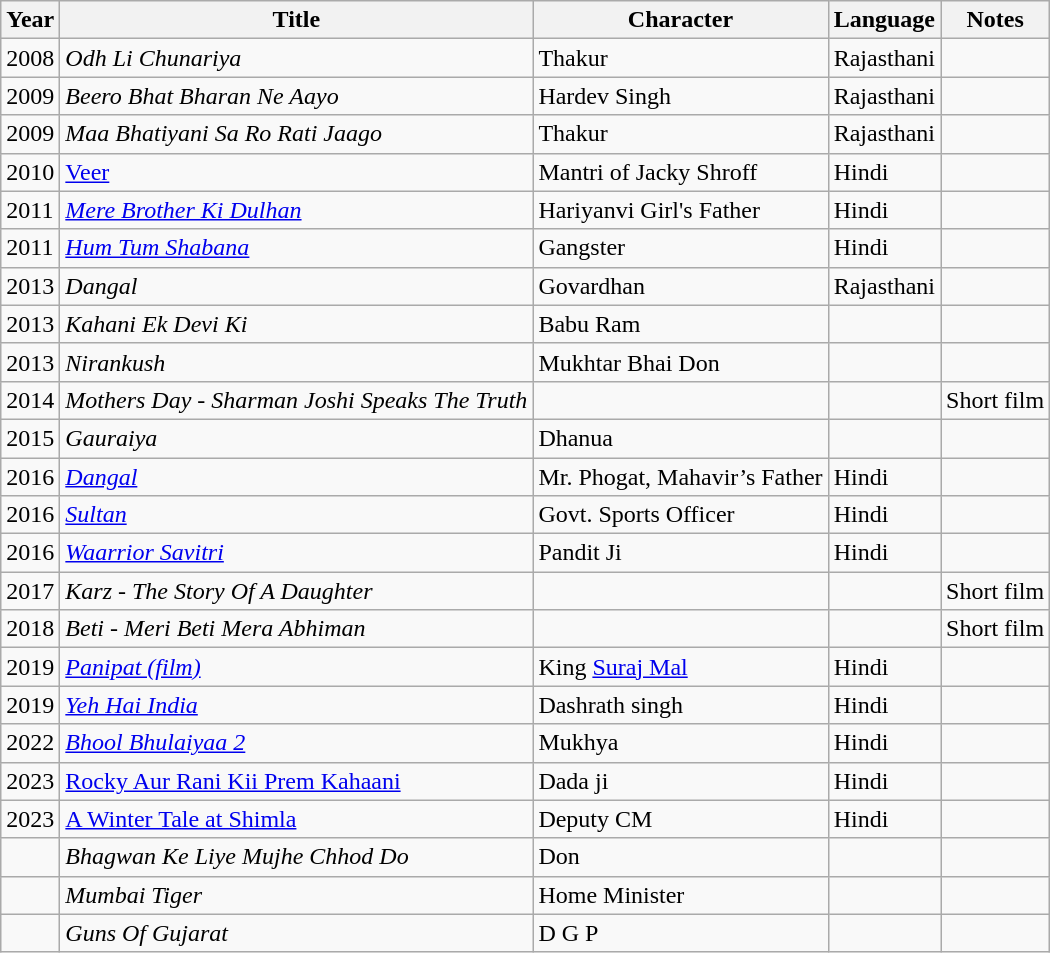<table class="wikitable sortable">
<tr>
<th>Year</th>
<th>Title</th>
<th>Character</th>
<th>Language</th>
<th>Notes</th>
</tr>
<tr>
<td>2008</td>
<td><em>Odh Li Chunariya</em></td>
<td>Thakur</td>
<td>Rajasthani</td>
<td></td>
</tr>
<tr>
<td>2009</td>
<td><em>Beero Bhat Bharan Ne Aayo</em></td>
<td>Hardev Singh</td>
<td>Rajasthani</td>
<td></td>
</tr>
<tr>
<td>2009</td>
<td><em>Maa Bhatiyani Sa Ro Rati Jaago</em></td>
<td>Thakur</td>
<td>Rajasthani</td>
<td></td>
</tr>
<tr>
<td>2010</td>
<td><a href='#'>Veer</a></td>
<td>Mantri of Jacky Shroff</td>
<td>Hindi</td>
<td></td>
</tr>
<tr>
<td>2011</td>
<td><em><a href='#'>Mere Brother Ki Dulhan</a></em></td>
<td>Hariyanvi Girl's Father</td>
<td>Hindi</td>
<td></td>
</tr>
<tr>
<td>2011</td>
<td><em><a href='#'>Hum Tum Shabana</a></em></td>
<td>Gangster</td>
<td>Hindi</td>
<td></td>
</tr>
<tr>
<td>2013</td>
<td><em>Dangal</em></td>
<td>Govardhan</td>
<td>Rajasthani</td>
<td></td>
</tr>
<tr>
<td>2013</td>
<td><em>Kahani Ek Devi Ki</em></td>
<td>Babu Ram</td>
<td></td>
<td></td>
</tr>
<tr>
<td>2013</td>
<td><em>Nirankush</em></td>
<td>Mukhtar Bhai Don</td>
<td></td>
<td></td>
</tr>
<tr>
<td>2014</td>
<td><em>Mothers Day - Sharman Joshi Speaks The Truth</em></td>
<td></td>
<td></td>
<td>Short film</td>
</tr>
<tr>
<td>2015</td>
<td><em>Gauraiya</em></td>
<td>Dhanua</td>
<td></td>
<td></td>
</tr>
<tr>
<td>2016</td>
<td><em><a href='#'>Dangal</a></em></td>
<td>Mr. Phogat, Mahavir’s Father</td>
<td>Hindi</td>
<td></td>
</tr>
<tr>
<td>2016</td>
<td><em><a href='#'>Sultan</a></em></td>
<td>Govt. Sports Officer</td>
<td>Hindi</td>
<td></td>
</tr>
<tr>
<td>2016</td>
<td><em><a href='#'>Waarrior Savitri</a></em></td>
<td>Pandit Ji</td>
<td>Hindi</td>
<td></td>
</tr>
<tr>
<td>2017</td>
<td><em>Karz - The Story Of A Daughter</em></td>
<td></td>
<td></td>
<td>Short film</td>
</tr>
<tr>
<td>2018</td>
<td><em>Beti - Meri Beti Mera Abhiman</em></td>
<td></td>
<td></td>
<td>Short film</td>
</tr>
<tr>
<td>2019</td>
<td><em><a href='#'>Panipat (film)</a></em></td>
<td>King <a href='#'>Suraj Mal</a></td>
<td>Hindi</td>
<td></td>
</tr>
<tr>
<td>2019</td>
<td><em><a href='#'>Yeh Hai India</a></em></td>
<td>Dashrath singh</td>
<td>Hindi</td>
<td></td>
</tr>
<tr>
<td>2022</td>
<td><em><a href='#'>Bhool Bhulaiyaa 2</a></em></td>
<td>Mukhya</td>
<td>Hindi</td>
<td></td>
</tr>
<tr>
<td>2023</td>
<td><a href='#'>Rocky Aur Rani Kii Prem Kahaani</a></td>
<td>Dada ji</td>
<td>Hindi</td>
<td></td>
</tr>
<tr>
<td>2023</td>
<td><a href='#'>A Winter Tale at Shimla</a></td>
<td>Deputy CM</td>
<td>Hindi</td>
<td></td>
</tr>
<tr>
<td></td>
<td><em>Bhagwan Ke Liye Mujhe Chhod Do</em></td>
<td>Don</td>
<td></td>
<td></td>
</tr>
<tr>
<td></td>
<td><em>Mumbai Tiger</em></td>
<td>Home Minister</td>
<td></td>
<td></td>
</tr>
<tr>
<td></td>
<td><em>Guns Of Gujarat</em></td>
<td>D G P</td>
<td></td>
<td></td>
</tr>
</table>
